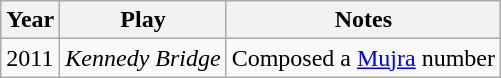<table class="wikitable">
<tr>
<th>Year</th>
<th>Play</th>
<th>Notes</th>
</tr>
<tr>
<td>2011</td>
<td><em>Kennedy Bridge</em></td>
<td>Composed a <a href='#'>Mujra</a> number</td>
</tr>
</table>
